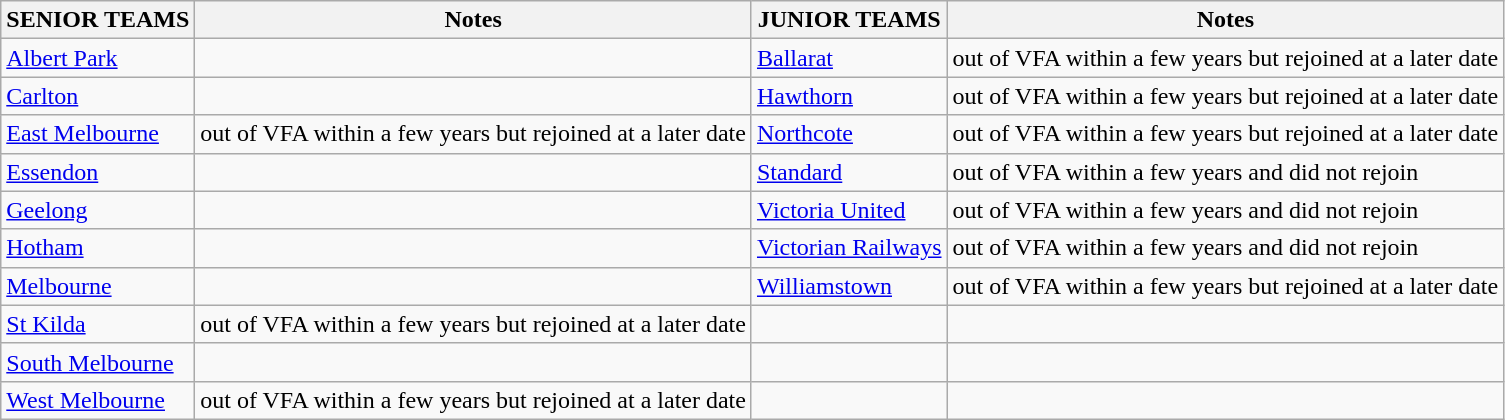<table class="wikitable">
<tr>
<th>SENIOR TEAMS</th>
<th>Notes</th>
<th>JUNIOR TEAMS</th>
<th>Notes</th>
</tr>
<tr>
<td><a href='#'>Albert Park</a></td>
<td></td>
<td><a href='#'>Ballarat</a></td>
<td>out of VFA within a few years but rejoined at a later date</td>
</tr>
<tr>
<td><a href='#'>Carlton</a></td>
<td></td>
<td><a href='#'>Hawthorn</a></td>
<td>out of VFA within a few years but rejoined at a later date</td>
</tr>
<tr>
<td><a href='#'>East Melbourne</a></td>
<td>out of VFA within a few years but rejoined at a later date</td>
<td><a href='#'>Northcote</a></td>
<td>out of VFA within a few years but rejoined at a later date</td>
</tr>
<tr>
<td><a href='#'>Essendon</a></td>
<td></td>
<td><a href='#'>Standard</a></td>
<td>out of VFA within a few years and did not rejoin</td>
</tr>
<tr>
<td><a href='#'>Geelong</a></td>
<td></td>
<td><a href='#'>Victoria United</a></td>
<td>out of VFA within a few years and did not rejoin</td>
</tr>
<tr>
<td><a href='#'>Hotham</a></td>
<td></td>
<td><a href='#'>Victorian Railways</a></td>
<td>out of VFA within a few years and did not rejoin</td>
</tr>
<tr>
<td><a href='#'>Melbourne</a></td>
<td></td>
<td><a href='#'>Williamstown</a></td>
<td>out of VFA within a few years but rejoined at a later date</td>
</tr>
<tr>
<td><a href='#'>St Kilda</a></td>
<td>out of VFA within a few years but rejoined at a later date</td>
<td></td>
<td></td>
</tr>
<tr>
<td><a href='#'>South Melbourne</a></td>
<td></td>
<td></td>
<td></td>
</tr>
<tr>
<td><a href='#'>West Melbourne</a></td>
<td>out of VFA within a few years but rejoined at a later date</td>
<td></td>
<td></td>
</tr>
</table>
